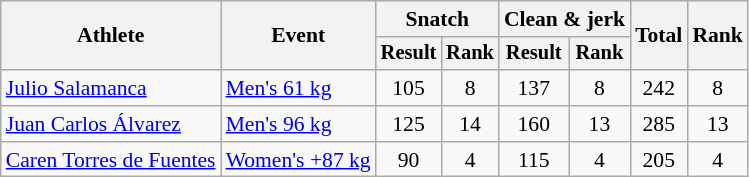<table class="wikitable" style="font-size:90%">
<tr>
<th rowspan=2>Athlete</th>
<th rowspan=2>Event</th>
<th colspan="2">Snatch</th>
<th colspan="2">Clean & jerk</th>
<th rowspan="2">Total</th>
<th rowspan="2">Rank</th>
</tr>
<tr style="font-size:95%">
<th>Result</th>
<th>Rank</th>
<th>Result</th>
<th>Rank</th>
</tr>
<tr align=center>
<td align=left><a href='#'>Julio Salamanca</a></td>
<td align=left><a href='#'>Men's 61 kg</a></td>
<td>105</td>
<td>8</td>
<td>137</td>
<td>8</td>
<td>242</td>
<td>8</td>
</tr>
<tr align=center>
<td align=left><a href='#'>Juan Carlos Álvarez</a></td>
<td align=left><a href='#'>Men's 96 kg</a></td>
<td>125</td>
<td>14</td>
<td>160</td>
<td>13</td>
<td>285</td>
<td>13</td>
</tr>
<tr align=center>
<td align=left><a href='#'>Caren Torres de Fuentes</a></td>
<td align=left><a href='#'>Women's +87 kg</a></td>
<td>90</td>
<td>4</td>
<td>115</td>
<td>4</td>
<td>205</td>
<td>4</td>
</tr>
</table>
